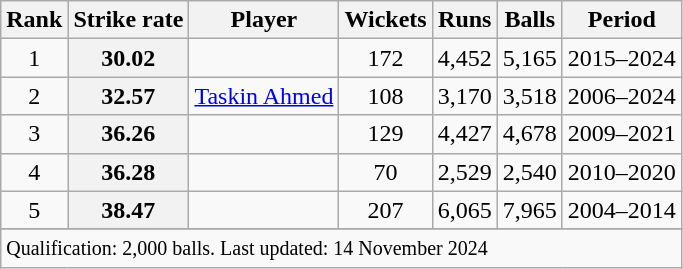<table class="wikitable plainrowheaders sortable">
<tr>
<th scope=col>Rank</th>
<th scope=col>Strike rate</th>
<th scope=col>Player</th>
<th scope=col>Wickets</th>
<th scope=col>Runs</th>
<th scope=col>Balls</th>
<th scope=col>Period</th>
</tr>
<tr>
<td align=center>1</td>
<th scope=row style=text-align:center;>30.02</th>
<td></td>
<td align=center>172</td>
<td align=center>4,452</td>
<td align=center>5,165</td>
<td>2015–2024</td>
</tr>
<tr>
<td align="center">2</td>
<th scope="row" style="text-align:center;">32.57</th>
<td><a href='#'>Taskin Ahmed</a></td>
<td align="center">108</td>
<td align="center">3,170</td>
<td align="center">3,518</td>
<td>2006–2024</td>
</tr>
<tr>
<td align="center">3</td>
<th scope="row" style="text-align:center;">36.26</th>
<td></td>
<td align=center>129</td>
<td align=center>4,427</td>
<td align=center>4,678</td>
<td>2009–2021</td>
</tr>
<tr>
<td align="center">4</td>
<th scope="row" style="text-align:center;">36.28</th>
<td></td>
<td align="center">70</td>
<td align="center">2,529</td>
<td align="center">2,540</td>
<td>2010–2020</td>
</tr>
<tr>
<td align=center>5</td>
<th scope=row style=text-align:center;>38.47</th>
<td></td>
<td align=center>207</td>
<td align=center>6,065</td>
<td align=center>7,965</td>
<td>2004–2014</td>
</tr>
<tr>
</tr>
<tr class=sortbottom>
<td colspan=7><small>Qualification: 2,000 balls. Last updated: 14 November 2024</small></td>
</tr>
</table>
